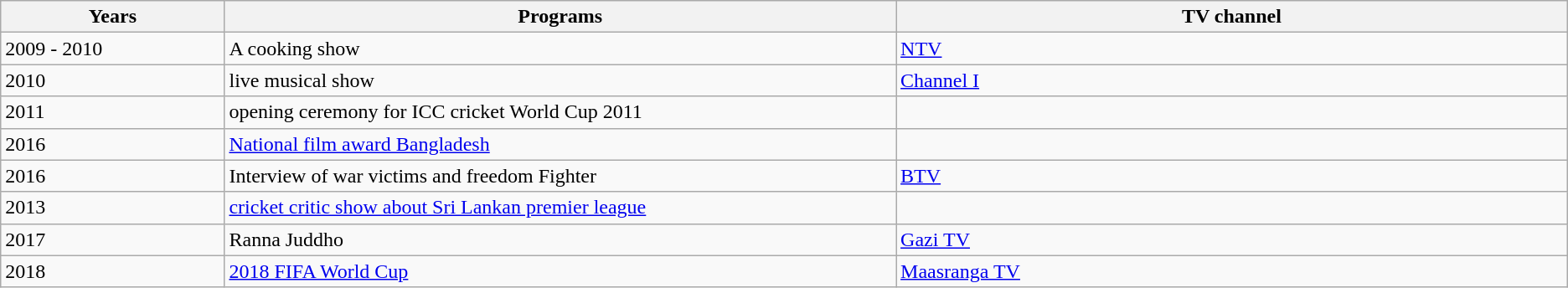<table class="wikitable sortable">
<tr>
<th width= "5%">Years</th>
<th width= "15%">Programs</th>
<th width= "15%">TV channel</th>
</tr>
<tr>
<td>2009 - 2010</td>
<td>A cooking show</td>
<td><a href='#'>NTV</a></td>
</tr>
<tr>
<td>2010</td>
<td>live musical show</td>
<td><a href='#'>Channel I</a></td>
</tr>
<tr>
<td>2011</td>
<td>opening ceremony for ICC cricket World Cup 2011</td>
<td></td>
</tr>
<tr>
<td>2016</td>
<td><a href='#'>National film award Bangladesh</a></td>
<td></td>
</tr>
<tr>
<td>2016</td>
<td>Interview of war victims and freedom Fighter</td>
<td><a href='#'>BTV</a></td>
</tr>
<tr>
<td>2013</td>
<td><a href='#'>cricket critic show about Sri Lankan premier league</a></td>
<td></td>
</tr>
<tr>
<td>2017</td>
<td>Ranna Juddho</td>
<td><a href='#'>Gazi TV</a></td>
</tr>
<tr>
<td>2018</td>
<td><a href='#'>2018 FIFA World Cup</a></td>
<td><a href='#'>Maasranga TV</a></td>
</tr>
</table>
